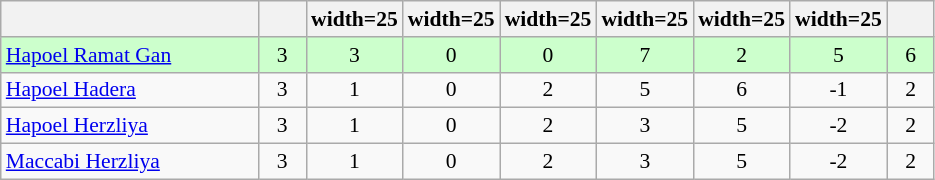<table class="wikitable" style="text-align: center; font-size: 90%;">
<tr>
<th width=165></th>
<th width=25></th>
<th>width=25</th>
<th>width=25</th>
<th>width=25</th>
<th>width=25</th>
<th>width=25</th>
<th>width=25</th>
<th width=25></th>
</tr>
<tr bgcolor="#ccffcc">
<td align="left"><a href='#'>Hapoel Ramat Gan</a></td>
<td>3</td>
<td>3</td>
<td>0</td>
<td>0</td>
<td>7</td>
<td>2</td>
<td>5</td>
<td>6</td>
</tr>
<tr>
<td align="left"><a href='#'>Hapoel Hadera</a></td>
<td>3</td>
<td>1</td>
<td>0</td>
<td>2</td>
<td>5</td>
<td>6</td>
<td>-1</td>
<td>2</td>
</tr>
<tr>
<td align="left"><a href='#'>Hapoel Herzliya</a></td>
<td>3</td>
<td>1</td>
<td>0</td>
<td>2</td>
<td>3</td>
<td>5</td>
<td>-2</td>
<td>2</td>
</tr>
<tr>
<td align="left"><a href='#'>Maccabi Herzliya</a></td>
<td>3</td>
<td>1</td>
<td>0</td>
<td>2</td>
<td>3</td>
<td>5</td>
<td>-2</td>
<td>2</td>
</tr>
</table>
